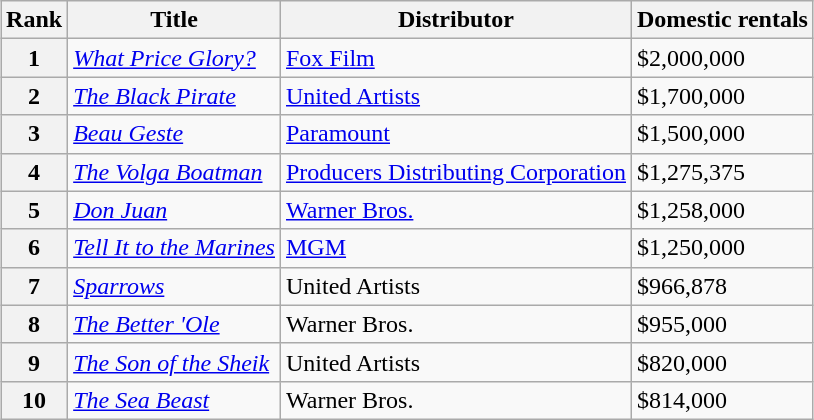<table class="wikitable sortable" style="margin:auto; margin:auto;">
<tr>
<th>Rank</th>
<th>Title</th>
<th>Distributor</th>
<th>Domestic rentals</th>
</tr>
<tr>
<th style="text-align:center;"><strong>1</strong></th>
<td><em><a href='#'>What Price Glory?</a></em></td>
<td><a href='#'>Fox Film</a></td>
<td>$2,000,000</td>
</tr>
<tr>
<th style="text-align:center;"><strong>2</strong></th>
<td><em><a href='#'>The Black Pirate</a></em></td>
<td><a href='#'>United Artists</a></td>
<td>$1,700,000</td>
</tr>
<tr>
<th style="text-align:center;"><strong>3</strong></th>
<td><em><a href='#'>Beau Geste</a></em></td>
<td><a href='#'>Paramount</a></td>
<td>$1,500,000</td>
</tr>
<tr>
<th style="text-align:center;"><strong>4</strong></th>
<td><em><a href='#'>The Volga Boatman</a></em></td>
<td><a href='#'>Producers Distributing Corporation</a></td>
<td>$1,275,375</td>
</tr>
<tr>
<th style="text-align:center;"><strong>5</strong></th>
<td><em><a href='#'>Don Juan</a></em></td>
<td><a href='#'>Warner Bros.</a></td>
<td>$1,258,000</td>
</tr>
<tr>
<th style="text-align:center;"><strong>6</strong></th>
<td><em><a href='#'>Tell It to the Marines</a></em></td>
<td><a href='#'>MGM</a></td>
<td>$1,250,000</td>
</tr>
<tr>
<th style="text-align:center;"><strong>7</strong></th>
<td><em><a href='#'>Sparrows</a></em></td>
<td>United Artists</td>
<td>$966,878</td>
</tr>
<tr>
<th style="text-align:center;"><strong>8</strong></th>
<td><em><a href='#'>The Better 'Ole</a></em></td>
<td>Warner Bros.</td>
<td>$955,000</td>
</tr>
<tr>
<th style="text-align:center;"><strong>9</strong></th>
<td><em><a href='#'>The Son of the Sheik</a></em></td>
<td>United Artists</td>
<td>$820,000</td>
</tr>
<tr>
<th style="text-align:center;"><strong>10</strong></th>
<td><em><a href='#'>The Sea Beast</a></em></td>
<td>Warner Bros.</td>
<td>$814,000</td>
</tr>
</table>
